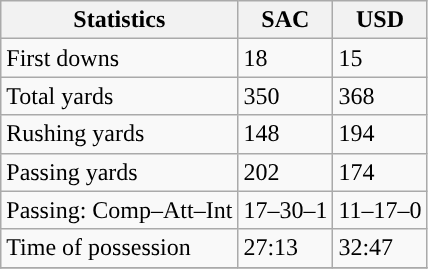<table class="wikitable" style="float: left;">
<tr>
<th>Statistics</th>
<th>SAC</th>
<th>USD</th>
</tr>
<tr>
<td>First downs</td>
<td>18</td>
<td>15</td>
</tr>
<tr>
<td>Total yards</td>
<td>350</td>
<td>368</td>
</tr>
<tr>
<td>Rushing yards</td>
<td>148</td>
<td>194</td>
</tr>
<tr>
<td>Passing yards</td>
<td>202</td>
<td>174</td>
</tr>
<tr>
<td>Passing: Comp–Att–Int</td>
<td>17–30–1</td>
<td>11–17–0</td>
</tr>
<tr>
<td>Time of possession</td>
<td>27:13</td>
<td>32:47</td>
</tr>
<tr>
</tr>
</table>
